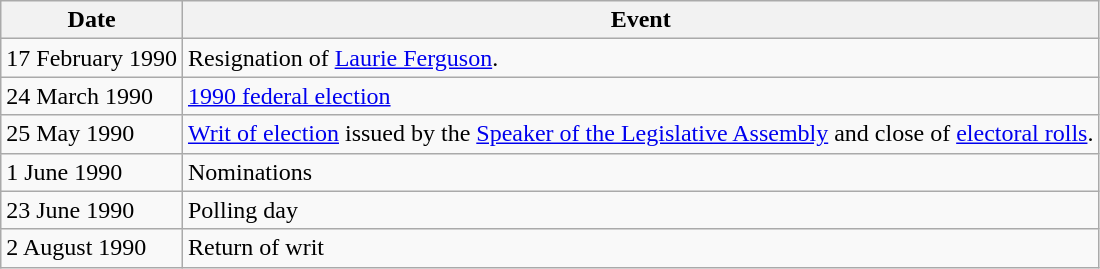<table class="wikitable">
<tr>
<th>Date</th>
<th>Event</th>
</tr>
<tr>
<td>17 February 1990</td>
<td>Resignation of <a href='#'>Laurie Ferguson</a>.</td>
</tr>
<tr>
<td>24 March 1990</td>
<td><a href='#'>1990 federal election</a></td>
</tr>
<tr>
<td>25 May 1990</td>
<td><a href='#'>Writ of election</a> issued by the <a href='#'>Speaker of the Legislative Assembly</a> and close of <a href='#'>electoral rolls</a>.</td>
</tr>
<tr>
<td>1 June 1990</td>
<td>Nominations</td>
</tr>
<tr>
<td>23 June 1990</td>
<td>Polling day</td>
</tr>
<tr>
<td>2 August 1990</td>
<td>Return of writ</td>
</tr>
</table>
